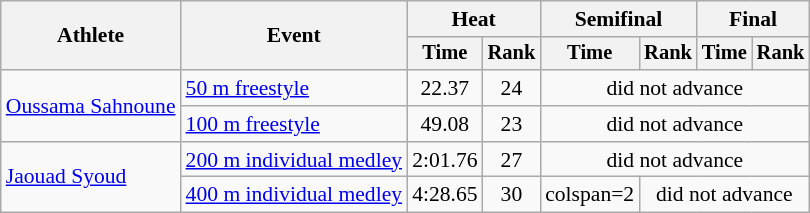<table class="wikitable" style="text-align:center; font-size:90%">
<tr>
<th rowspan="2">Athlete</th>
<th rowspan="2">Event</th>
<th colspan="2">Heat</th>
<th colspan="2">Semifinal</th>
<th colspan="2">Final</th>
</tr>
<tr style="font-size:95%">
<th>Time</th>
<th>Rank</th>
<th>Time</th>
<th>Rank</th>
<th>Time</th>
<th>Rank</th>
</tr>
<tr>
<td align=left rowspan=2><a href='#'>Oussama Sahnoune</a></td>
<td align=left><a href='#'>50 m freestyle</a></td>
<td>22.37</td>
<td>24</td>
<td colspan=4>did not advance</td>
</tr>
<tr>
<td align=left><a href='#'>100 m freestyle</a></td>
<td>49.08</td>
<td>23</td>
<td colspan=4>did not advance</td>
</tr>
<tr>
<td align=left rowspan=2><a href='#'>Jaouad Syoud</a></td>
<td align=left><a href='#'>200 m individual medley</a></td>
<td>2:01.76</td>
<td>27</td>
<td colspan=4>did not advance</td>
</tr>
<tr>
<td align=left><a href='#'>400 m individual medley</a></td>
<td>4:28.65</td>
<td>30</td>
<td>colspan=2</td>
<td colspan=4>did not advance</td>
</tr>
</table>
